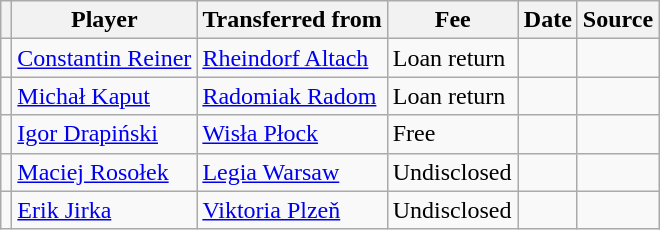<table class="wikitable plainrowheaders sortable">
<tr>
<th></th>
<th scope="col">Player</th>
<th>Transferred from</th>
<th style="width: 80px;">Fee</th>
<th scope="col">Date</th>
<th scope="col">Source</th>
</tr>
<tr>
<td align="center"></td>
<td> <a href='#'>Constantin Reiner</a></td>
<td> <a href='#'>Rheindorf Altach</a></td>
<td>Loan return</td>
<td></td>
<td></td>
</tr>
<tr>
<td align="center"></td>
<td> <a href='#'>Michał Kaput</a></td>
<td> <a href='#'>Radomiak Radom</a></td>
<td>Loan return</td>
<td></td>
<td></td>
</tr>
<tr>
<td align="center"></td>
<td> <a href='#'>Igor Drapiński</a></td>
<td> <a href='#'>Wisła Płock</a></td>
<td>Free</td>
<td></td>
<td></td>
</tr>
<tr>
<td align="center"></td>
<td> <a href='#'>Maciej Rosołek</a></td>
<td> <a href='#'>Legia Warsaw</a></td>
<td>Undisclosed</td>
<td></td>
<td></td>
</tr>
<tr>
<td align="center"></td>
<td> <a href='#'>Erik Jirka</a></td>
<td> <a href='#'>Viktoria Plzeň</a></td>
<td>Undisclosed</td>
<td></td>
<td></td>
</tr>
</table>
